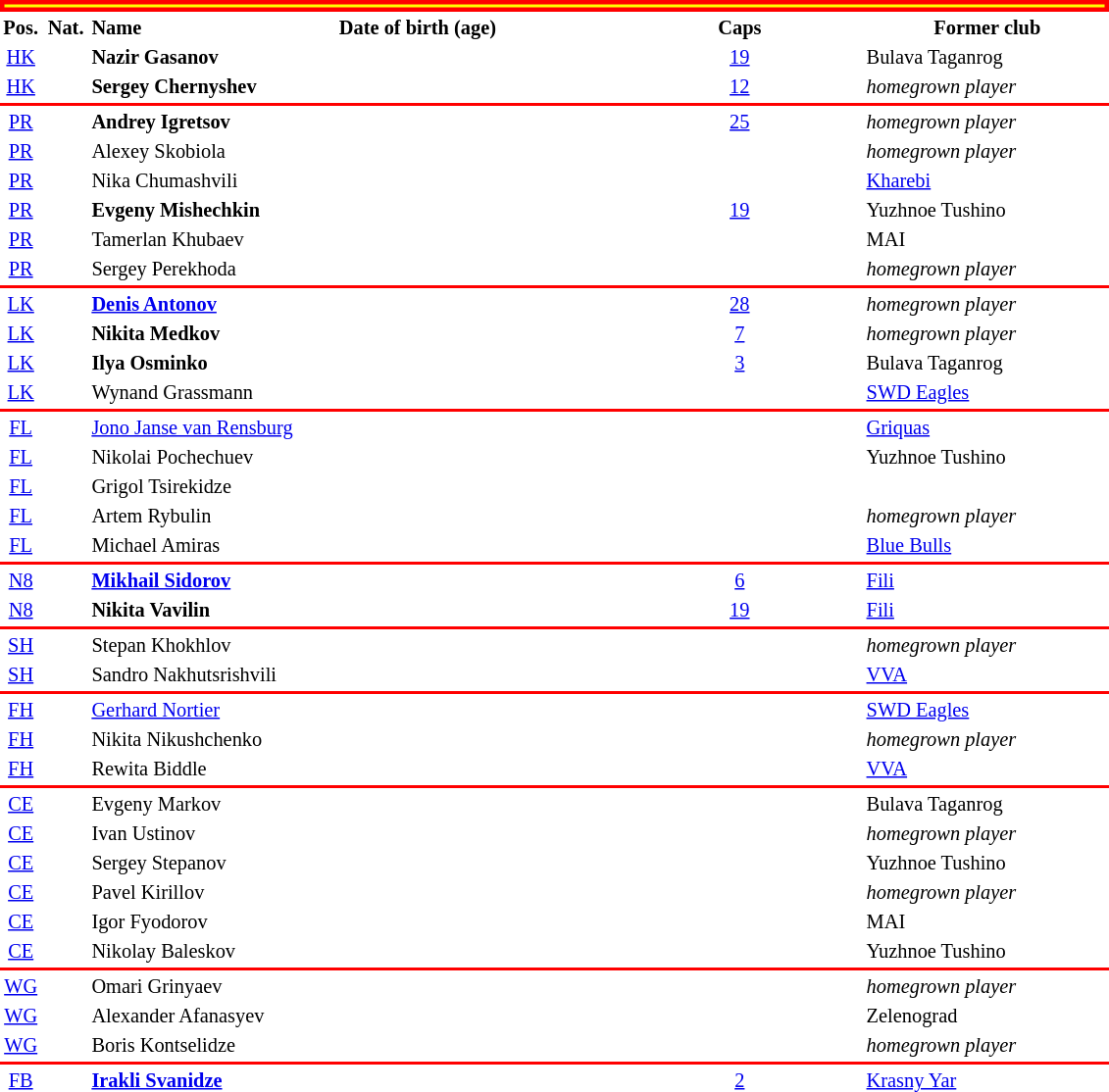<table class="toccolours" style="font-size: 85%; width:60%;">
<tr>
<th colspan="100%" style="background:#ffff00; border:solid #ff0000;"></th>
</tr>
<tr>
<th style="width:20px">Pos.</th>
<th style="width:20px">Nat.</th>
<th style="width:150px; text-align:left">Name</th>
<th style="width:170px; text-align:left">Date of birth (age)</th>
<th style="width:150px">Caps</th>
<th style="width:150px">Former club</th>
</tr>
<tr>
<td align=center><a href='#'>HK</a></td>
<td align=center></td>
<td align=left><strong>Nazir Gasanov</strong></td>
<td align=left></td>
<td align=center><a href='#'>19</a></td>
<td align=left> Bulava Taganrog</td>
</tr>
<tr>
<td align=center><a href='#'>HK</a></td>
<td align=center></td>
<td align=left><strong>Sergey Chernyshev</strong></td>
<td align=left></td>
<td align=center><a href='#'>12</a></td>
<td align=left><em>homegrown player</em></td>
</tr>
<tr style="background:#ff0000;">
<td colspan="7" style="text-align:left;"></td>
</tr>
<tr>
<td align=center><a href='#'>PR</a></td>
<td align=center></td>
<td align=left><strong>Andrey Igretsov</strong></td>
<td align=left></td>
<td align=center><a href='#'>25</a></td>
<td align=left><em>homegrown player</em></td>
</tr>
<tr>
<td align=center><a href='#'>PR</a></td>
<td align=center></td>
<td align=left>Alexey Skobiola</td>
<td align=left></td>
<td align=center></td>
<td align=left><em>homegrown player</em></td>
</tr>
<tr>
<td align=center><a href='#'>PR</a></td>
<td align=center></td>
<td align=left>Nika Chumashvili</td>
<td align=left></td>
<td align=center></td>
<td align=left> <a href='#'>Kharebi</a></td>
</tr>
<tr>
<td align=center><a href='#'>PR</a></td>
<td align=center></td>
<td align=left><strong>Evgeny Mishechkin</strong></td>
<td align=left></td>
<td align=center><a href='#'>19</a></td>
<td align=left> Yuzhnoe Tushino</td>
</tr>
<tr>
<td align=center><a href='#'>PR</a></td>
<td align=center></td>
<td align=left>Tamerlan Khubaev</td>
<td align=left></td>
<td align=center></td>
<td align=left> MAI</td>
</tr>
<tr>
<td align=center><a href='#'>PR</a></td>
<td align=center></td>
<td align=left>Sergey Perekhoda</td>
<td align=left></td>
<td align=center></td>
<td align=left><em>homegrown player</em></td>
</tr>
<tr style="background:#ff0000;">
<td colspan="7" style="text-align:left;"></td>
</tr>
<tr>
<td align=center><a href='#'>LK</a></td>
<td align=center></td>
<td align=left><strong><a href='#'>Denis Antonov</a></strong></td>
<td align=left></td>
<td align=center><a href='#'>28</a></td>
<td align=left><em>homegrown player</em></td>
</tr>
<tr>
<td align=center><a href='#'>LK</a></td>
<td align=center></td>
<td align=left><strong>Nikita Medkov</strong></td>
<td align=left></td>
<td align=center><a href='#'>7</a></td>
<td align=left><em>homegrown player</em></td>
</tr>
<tr>
<td align=center><a href='#'>LK</a></td>
<td align=center></td>
<td align=left><strong>Ilya Osminko</strong></td>
<td align=left></td>
<td align=center><a href='#'>3</a></td>
<td align=left> Bulava Taganrog</td>
</tr>
<tr>
<td align=center><a href='#'>LK</a></td>
<td align=center></td>
<td align=left>Wynand Grassmann</td>
<td align=left></td>
<td align=center></td>
<td align=left> <a href='#'>SWD Eagles</a></td>
</tr>
<tr style="background:#ff0000;">
<td colspan="7" style="text-align:left;"></td>
</tr>
<tr>
<td align=center><a href='#'>FL</a></td>
<td align=center></td>
<td align=left><a href='#'>Jono Janse van Rensburg</a></td>
<td align=left></td>
<td align=center></td>
<td align=left> <a href='#'>Griquas</a></td>
</tr>
<tr>
<td align=center><a href='#'>FL</a></td>
<td align=center></td>
<td align=left>Nikolai Pochechuev</td>
<td align=left></td>
<td align=center></td>
<td align=left> Yuzhnoe Tushino</td>
</tr>
<tr>
<td align=center><a href='#'>FL</a></td>
<td align=center></td>
<td align=left>Grigol Tsirekidze</td>
<td align=left></td>
<td align=center></td>
<td align=left></td>
</tr>
<tr>
<td align=center><a href='#'>FL</a></td>
<td align=center></td>
<td align=left>Artem Rybulin</td>
<td align=left></td>
<td align=center></td>
<td align=left><em>homegrown player</em></td>
</tr>
<tr>
<td align=center><a href='#'>FL</a></td>
<td align=center></td>
<td align=left>Michael Amiras</td>
<td align=left></td>
<td align=center></td>
<td align=left> <a href='#'>Blue Bulls</a></td>
</tr>
<tr style="background:#ff0000;">
<td colspan="7" style="text-align:left;"></td>
</tr>
<tr>
<td align=center><a href='#'>N8</a></td>
<td align=center></td>
<td align=left><strong><a href='#'>Mikhail Sidorov</a></strong></td>
<td align=left></td>
<td align=center><a href='#'>6</a></td>
<td align=left> <a href='#'>Fili</a></td>
</tr>
<tr>
<td align=center><a href='#'>N8</a></td>
<td align=center></td>
<td align=left><strong>Nikita Vavilin</strong></td>
<td align=left></td>
<td align=center><a href='#'>19</a></td>
<td align=left> <a href='#'>Fili</a></td>
</tr>
<tr style="background:#ff0000;">
<td colspan="7" style="text-align:left;"></td>
</tr>
<tr>
<td align=center><a href='#'>SH</a></td>
<td align=center></td>
<td align=left>Stepan Khokhlov</td>
<td align=left></td>
<td align=center></td>
<td align=left><em>homegrown player</em></td>
</tr>
<tr>
<td align=center><a href='#'>SH</a></td>
<td align=center></td>
<td align=left>Sandro Nakhutsrishvili</td>
<td align=left></td>
<td align=center></td>
<td align=left> <a href='#'>VVA</a></td>
</tr>
<tr style="background:#ff0000;">
<td colspan="7" style="text-align:left;"></td>
</tr>
<tr>
<td align=center><a href='#'>FH</a></td>
<td align=center></td>
<td align=left><a href='#'>Gerhard Nortier</a></td>
<td align=left></td>
<td align=center></td>
<td align=left> <a href='#'>SWD Eagles</a></td>
</tr>
<tr>
<td align=center><a href='#'>FH</a></td>
<td align=center></td>
<td align=left>Nikita Nikushchenko</td>
<td align=left></td>
<td align=center></td>
<td align=left><em>homegrown player</em></td>
</tr>
<tr>
<td align=center><a href='#'>FH</a></td>
<td align=center></td>
<td align=left>Rewita Biddle</td>
<td align=left></td>
<td align=center></td>
<td align=left> <a href='#'>VVA</a></td>
</tr>
<tr style="background:#ff0000;">
<td colspan="7" style="text-align:left;"></td>
</tr>
<tr>
<td align=center><a href='#'>CE</a></td>
<td align=center></td>
<td align=left>Evgeny Markov</td>
<td align=left></td>
<td align=center></td>
<td align=left> Bulava Taganrog</td>
</tr>
<tr>
<td align=center><a href='#'>CE</a></td>
<td align=center></td>
<td align=left>Ivan Ustinov</td>
<td align=left></td>
<td align=center></td>
<td align=left><em>homegrown player</em></td>
</tr>
<tr>
<td align=center><a href='#'>CE</a></td>
<td align=center></td>
<td align=left>Sergey Stepanov</td>
<td align=left></td>
<td align=center></td>
<td align=left> Yuzhnoe Tushino</td>
</tr>
<tr>
<td align=center><a href='#'>CE</a></td>
<td align=center></td>
<td align=left>Pavel Kirillov</td>
<td align=left></td>
<td align=center></td>
<td align=left><em>homegrown player</em></td>
</tr>
<tr>
<td align=center><a href='#'>CE</a></td>
<td align=center></td>
<td align=left>Igor Fyodorov</td>
<td align=left></td>
<td align=center></td>
<td align=left> MAI</td>
</tr>
<tr>
<td align=center><a href='#'>CE</a></td>
<td align=center></td>
<td align=left>Nikolay Baleskov</td>
<td align=left></td>
<td align=center></td>
<td align=left> Yuzhnoe Tushino</td>
</tr>
<tr style="background:#ff0000;">
<td colspan="7" style="text-align:left;"></td>
</tr>
<tr>
<td align=center><a href='#'>WG</a></td>
<td align=center></td>
<td align=left>Omari Grinyaev</td>
<td align=left></td>
<td align=center></td>
<td align=left><em>homegrown player</em></td>
</tr>
<tr>
<td align=center><a href='#'>WG</a></td>
<td align=center></td>
<td align=left>Alexander Afanasyev</td>
<td align=left></td>
<td align=center></td>
<td align=left> Zelenograd</td>
</tr>
<tr>
<td align=center><a href='#'>WG</a></td>
<td align=center></td>
<td align=left>Boris Kontselidze</td>
<td align=left></td>
<td align=center></td>
<td align=left><em>homegrown player</em></td>
</tr>
<tr style="background:#ff0000;">
<td colspan="7" style="text-align:left;"></td>
</tr>
<tr>
<td align=center><a href='#'>FB</a></td>
<td align=center></td>
<td align=left><strong><a href='#'>Irakli Svanidze</a></strong></td>
<td align=left></td>
<td align=center><a href='#'>2</a></td>
<td align=left> <a href='#'>Krasny Yar</a></td>
</tr>
</table>
